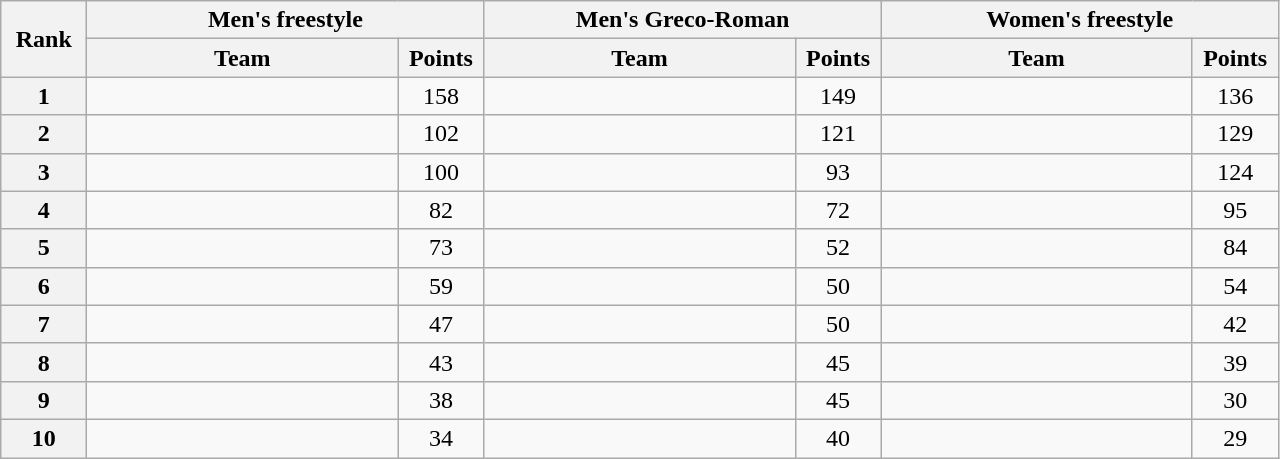<table class="wikitable" style="text-align:center;">
<tr>
<th rowspan="2" width="50">Rank</th>
<th colspan="2">Men's freestyle</th>
<th colspan="2">Men's Greco-Roman</th>
<th colspan="2">Women's freestyle</th>
</tr>
<tr>
<th width="200">Team</th>
<th width="50">Points</th>
<th width="200">Team</th>
<th width="50">Points</th>
<th width="200">Team</th>
<th width="50">Points</th>
</tr>
<tr>
<th>1</th>
<td align="left"></td>
<td>158</td>
<td align="left"></td>
<td>149</td>
<td align="left"></td>
<td>136</td>
</tr>
<tr>
<th>2</th>
<td align="left"></td>
<td>102</td>
<td align="left"></td>
<td>121</td>
<td align="left"></td>
<td>129</td>
</tr>
<tr>
<th>3</th>
<td align="left"></td>
<td>100</td>
<td align="left"></td>
<td>93</td>
<td align="left"></td>
<td>124</td>
</tr>
<tr>
<th>4</th>
<td align="left"></td>
<td>82</td>
<td align="left"></td>
<td>72</td>
<td align="left"></td>
<td>95</td>
</tr>
<tr>
<th>5</th>
<td align="left"></td>
<td>73</td>
<td align="left"></td>
<td>52</td>
<td align="left"></td>
<td>84</td>
</tr>
<tr>
<th>6</th>
<td align="left"></td>
<td>59</td>
<td align="left"></td>
<td>50</td>
<td align="left"></td>
<td>54</td>
</tr>
<tr>
<th>7</th>
<td align="left"></td>
<td>47</td>
<td align="left"></td>
<td>50</td>
<td align="left"></td>
<td>42</td>
</tr>
<tr>
<th>8</th>
<td align="left"></td>
<td>43</td>
<td align="left"></td>
<td>45</td>
<td align="left"></td>
<td>39</td>
</tr>
<tr>
<th>9</th>
<td align="left"></td>
<td>38</td>
<td align="left"></td>
<td>45</td>
<td align="left"></td>
<td>30</td>
</tr>
<tr>
<th>10</th>
<td align="left"></td>
<td>34</td>
<td align="left"></td>
<td>40</td>
<td align="left"></td>
<td>29</td>
</tr>
</table>
